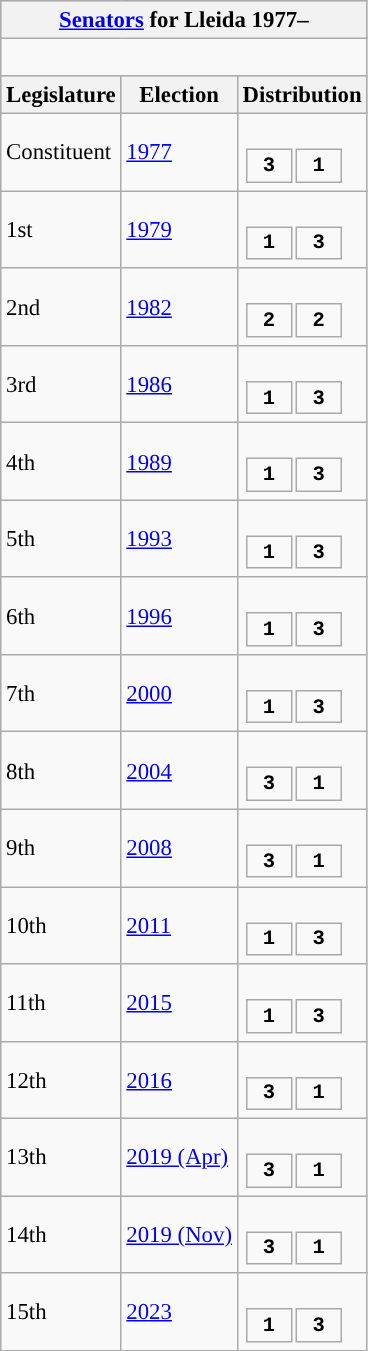<table class="wikitable" style="font-size:95%;">
<tr bgcolor="#CCCCCC">
<th colspan="3"><a href='#'>Senators</a> for Lleida 1977–</th>
</tr>
<tr>
<td colspan="3"><br>













</td>
</tr>
<tr bgcolor="#CCCCCC">
<th>Legislature</th>
<th>Election</th>
<th>Distribution</th>
</tr>
<tr>
<td>Constituent</td>
<td><a href='#'>1977</a></td>
<td><br><table style="width:5em; font-size:90%; text-align:center; font-family:Courier New;">
<tr style="font-weight:bold">
<td style="background:">3</td>
<td style="background:">1</td>
</tr>
</table>
</td>
</tr>
<tr>
<td>1st</td>
<td><a href='#'>1979</a></td>
<td><br><table style="width:5em; font-size:90%; text-align:center; font-family:Courier New;">
<tr style="font-weight:bold">
<td style="background:">1</td>
<td style="background:">3</td>
</tr>
</table>
</td>
</tr>
<tr>
<td>2nd</td>
<td><a href='#'>1982</a></td>
<td><br><table style="width:5em; font-size:90%; text-align:center; font-family:Courier New;">
<tr style="font-weight:bold">
<td style="background:">2</td>
<td style="background:">2</td>
</tr>
</table>
</td>
</tr>
<tr>
<td>3rd</td>
<td><a href='#'>1986</a></td>
<td><br><table style="width:5em; font-size:90%; text-align:center; font-family:Courier New;">
<tr style="font-weight:bold">
<td style="background:">1</td>
<td style="background:">3</td>
</tr>
</table>
</td>
</tr>
<tr>
<td>4th</td>
<td><a href='#'>1989</a></td>
<td><br><table style="width:5em; font-size:90%; text-align:center; font-family:Courier New;">
<tr style="font-weight:bold">
<td style="background:">1</td>
<td style="background:">3</td>
</tr>
</table>
</td>
</tr>
<tr>
<td>5th</td>
<td><a href='#'>1993</a></td>
<td><br><table style="width:5em; font-size:90%; text-align:center; font-family:Courier New;">
<tr style="font-weight:bold">
<td style="background:">1</td>
<td style="background:">3</td>
</tr>
</table>
</td>
</tr>
<tr>
<td>6th</td>
<td><a href='#'>1996</a></td>
<td><br><table style="width:5em; font-size:90%; text-align:center; font-family:Courier New;">
<tr style="font-weight:bold">
<td style="background:">1</td>
<td style="background:">3</td>
</tr>
</table>
</td>
</tr>
<tr>
<td>7th</td>
<td><a href='#'>2000</a></td>
<td><br><table style="width:5em; font-size:90%; text-align:center; font-family:Courier New;">
<tr style="font-weight:bold">
<td style="background:">1</td>
<td style="background:">3</td>
</tr>
</table>
</td>
</tr>
<tr>
<td>8th</td>
<td><a href='#'>2004</a></td>
<td><br><table style="width:5em; font-size:90%; text-align:center; font-family:Courier New;">
<tr style="font-weight:bold">
<td style="background:">3</td>
<td style="background:">1</td>
</tr>
</table>
</td>
</tr>
<tr>
<td>9th</td>
<td><a href='#'>2008</a></td>
<td><br><table style="width:5em; font-size:90%; text-align:center; font-family:Courier New;">
<tr style="font-weight:bold">
<td style="background:">3</td>
<td style="background:">1</td>
</tr>
</table>
</td>
</tr>
<tr>
<td>10th</td>
<td><a href='#'>2011</a></td>
<td><br><table style="width:5em; font-size:90%; text-align:center; font-family:Courier New;">
<tr style="font-weight:bold">
<td style="background:">1</td>
<td style="background:">3</td>
</tr>
</table>
</td>
</tr>
<tr>
<td>11th</td>
<td><a href='#'>2015</a></td>
<td><br><table style="width:5em; font-size:90%; text-align:center; font-family:Courier New;">
<tr style="font-weight:bold">
<td style="background:">1</td>
<td style="background:">3</td>
</tr>
</table>
</td>
</tr>
<tr>
<td>12th</td>
<td><a href='#'>2016</a></td>
<td><br><table style="width:5em; font-size:90%; text-align:center; font-family:Courier New;">
<tr style="font-weight:bold">
<td style="background:">3</td>
<td style="background:">1</td>
</tr>
</table>
</td>
</tr>
<tr>
<td>13th</td>
<td><a href='#'>2019 (Apr)</a></td>
<td><br><table style="width:5em; font-size:90%; text-align:center; font-family:Courier New;">
<tr style="font-weight:bold">
<td style="background:">3</td>
<td style="background:">1</td>
</tr>
</table>
</td>
</tr>
<tr>
<td>14th</td>
<td><a href='#'>2019 (Nov)</a></td>
<td><br><table style="width:5em; font-size:90%; text-align:center; font-family:Courier New;">
<tr style="font-weight:bold">
<td style="background:">3</td>
<td style="background:">1</td>
</tr>
</table>
</td>
</tr>
<tr>
<td>15th</td>
<td><a href='#'>2023</a></td>
<td><br><table style="width:5em; font-size:90%; text-align:center; font-family:Courier New;">
<tr style="font-weight:bold">
<td style="background:">1</td>
<td style="background:">3</td>
</tr>
</table>
</td>
</tr>
</table>
